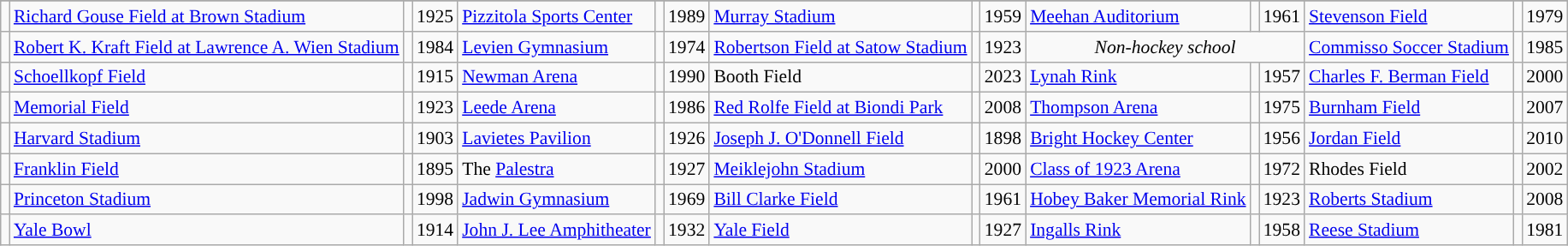<table class="wikitable sortable" style="font-size:90%">
<tr>
</tr>
<tr>
</tr>
<tr>
<td style="text-align:center; "><a href='#'></a></td>
<td><a href='#'>Richard Gouse Field at Brown Stadium</a></td>
<td></td>
<td>1925</td>
<td><a href='#'>Pizzitola Sports Center</a></td>
<td></td>
<td>1989</td>
<td><a href='#'>Murray Stadium</a></td>
<td></td>
<td>1959</td>
<td><a href='#'>Meehan Auditorium</a></td>
<td></td>
<td>1961</td>
<td><a href='#'>Stevenson Field</a></td>
<td></td>
<td>1979</td>
</tr>
<tr>
<td style="text-align:center; "><a href='#'></a></td>
<td><a href='#'>Robert K. Kraft Field at Lawrence A. Wien Stadium</a></td>
<td></td>
<td>1984</td>
<td><a href='#'>Levien Gymnasium</a></td>
<td></td>
<td>1974</td>
<td><a href='#'>Robertson Field at Satow Stadium</a></td>
<td></td>
<td>1923</td>
<td colspan="3" align=center><em>Non-hockey school</em></td>
<td><a href='#'>Commisso Soccer Stadium</a></td>
<td></td>
<td>1985</td>
</tr>
<tr>
<td style="text-align:center; "><a href='#'></a></td>
<td><a href='#'>Schoellkopf Field</a></td>
<td></td>
<td>1915</td>
<td><a href='#'>Newman Arena</a></td>
<td></td>
<td>1990</td>
<td>Booth Field</td>
<td></td>
<td>2023</td>
<td><a href='#'>Lynah Rink</a></td>
<td></td>
<td>1957</td>
<td><a href='#'>Charles F. Berman Field</a></td>
<td></td>
<td>2000</td>
</tr>
<tr>
<td style="text-align:center; "><a href='#'></a></td>
<td><a href='#'>Memorial Field</a></td>
<td></td>
<td>1923</td>
<td><a href='#'>Leede Arena</a></td>
<td></td>
<td>1986</td>
<td><a href='#'>Red Rolfe Field at Biondi Park</a></td>
<td></td>
<td>2008</td>
<td><a href='#'>Thompson Arena</a></td>
<td></td>
<td>1975</td>
<td><a href='#'>Burnham Field</a></td>
<td></td>
<td>2007</td>
</tr>
<tr>
<td style="text-align:center; "><a href='#'></a></td>
<td><a href='#'>Harvard Stadium</a></td>
<td></td>
<td>1903</td>
<td><a href='#'>Lavietes Pavilion</a></td>
<td></td>
<td>1926</td>
<td><a href='#'>Joseph J. O'Donnell Field</a></td>
<td></td>
<td>1898</td>
<td><a href='#'>Bright Hockey Center</a></td>
<td></td>
<td>1956</td>
<td><a href='#'>Jordan Field</a></td>
<td></td>
<td>2010</td>
</tr>
<tr>
<td style="text-align:center; "><a href='#'></a></td>
<td><a href='#'>Franklin Field</a></td>
<td></td>
<td>1895</td>
<td>The <a href='#'>Palestra</a></td>
<td></td>
<td>1927</td>
<td><a href='#'>Meiklejohn Stadium</a></td>
<td></td>
<td>2000</td>
<td><a href='#'>Class of 1923 Arena</a></td>
<td></td>
<td>1972</td>
<td>Rhodes Field</td>
<td></td>
<td>2002</td>
</tr>
<tr>
<td style="text-align:center; "><a href='#'></a></td>
<td><a href='#'>Princeton Stadium</a></td>
<td></td>
<td>1998</td>
<td><a href='#'>Jadwin Gymnasium</a></td>
<td></td>
<td>1969</td>
<td><a href='#'>Bill Clarke Field</a></td>
<td></td>
<td>1961</td>
<td><a href='#'>Hobey Baker Memorial Rink</a></td>
<td></td>
<td>1923</td>
<td><a href='#'>Roberts Stadium</a></td>
<td></td>
<td>2008</td>
</tr>
<tr>
<td style="text-align:center; "><a href='#'></a></td>
<td><a href='#'>Yale Bowl</a></td>
<td></td>
<td>1914</td>
<td><a href='#'>John J. Lee Amphitheater</a></td>
<td></td>
<td>1932</td>
<td><a href='#'>Yale Field</a></td>
<td></td>
<td>1927</td>
<td><a href='#'>Ingalls Rink</a></td>
<td></td>
<td>1958</td>
<td><a href='#'>Reese Stadium</a></td>
<td></td>
<td>1981</td>
</tr>
</table>
